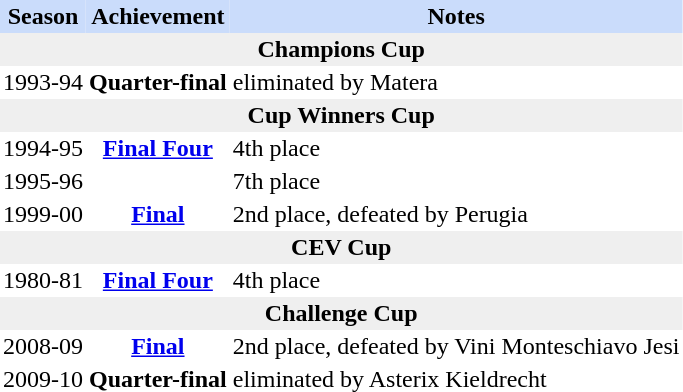<table class="toccolours" border="0" cellpadding="2" cellspacing="0" align="left" style="margin:0.5em;">
<tr bgcolor=#CADCFB>
<th>Season</th>
<th>Achievement</th>
<th>Notes</th>
</tr>
<tr>
<th colspan="4" bgcolor=#EFEFEF>Champions Cup</th>
</tr>
<tr>
<td align="center">1993-94</td>
<td align="center"><strong>Quarter-final</strong></td>
<td align="left">eliminated by Matera</td>
</tr>
<tr>
<th colspan="4" bgcolor=#EFEFEF>Cup Winners Cup</th>
</tr>
<tr>
<td align="center">1994-95</td>
<td align="center"><strong><a href='#'>Final Four</a></strong></td>
<td align="left">4th place</td>
</tr>
<tr>
<td align="center">1995-96</td>
<td align="center"></td>
<td align="left">7th place</td>
</tr>
<tr>
<td align="center">1999-00</td>
<td align="center"><strong><a href='#'>Final</a></strong></td>
<td align="left">2nd place, defeated by Perugia</td>
</tr>
<tr>
<th colspan="4" bgcolor=#EFEFEF>CEV Cup</th>
</tr>
<tr>
<td align="center">1980-81</td>
<td align="center"><strong><a href='#'>Final Four</a></strong></td>
<td align="left">4th place</td>
</tr>
<tr>
<th colspan="4" bgcolor=#EFEFEF>Challenge Cup</th>
</tr>
<tr>
<td align="center">2008-09</td>
<td align="center"><strong><a href='#'>Final</a></strong></td>
<td align="left">2nd place, defeated by Vini Monteschiavo Jesi</td>
</tr>
<tr>
<td align="center">2009-10</td>
<td align="center"><strong>Quarter-final</strong></td>
<td align="left">eliminated by Asterix Kieldrecht</td>
</tr>
</table>
